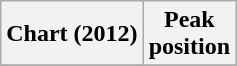<table class="wikitable plainrowheaders">
<tr>
<th>Chart (2012)</th>
<th>Peak<br>position</th>
</tr>
<tr>
</tr>
</table>
